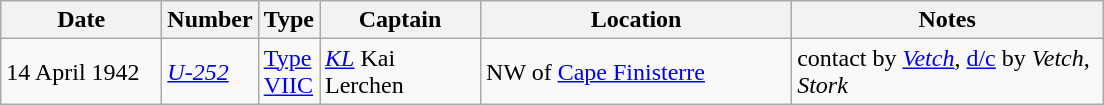<table class="wikitable sortable">
<tr>
<th width="100px">Date</th>
<th width="25px">Number</th>
<th width="25px">Type</th>
<th width="100px">Captain</th>
<th width="200px">Location</th>
<th width="200px">Notes</th>
</tr>
<tr>
<td align="centre">14 April 1942</td>
<td align="centre"><a href='#'><em>U-252</em></a></td>
<td align="centre"><a href='#'>Type VIIC</a></td>
<td align="centre"><em><a href='#'>KL</a></em> Kai Lerchen</td>
<td align="centre">NW of <a href='#'>Cape Finisterre</a><br> </td>
<td align="centre">contact by <a href='#'><em>Vetch</em></a>, <a href='#'>d/c</a> by <em>Vetch</em>, <em>Stork</em></td>
</tr>
</table>
